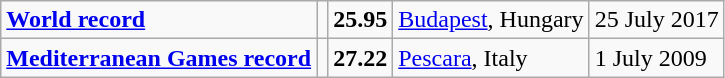<table class="wikitable">
<tr>
<td><strong><a href='#'>World record</a></strong></td>
<td></td>
<td><strong>25.95</strong></td>
<td><a href='#'>Budapest</a>, Hungary</td>
<td>25 July 2017</td>
</tr>
<tr>
<td><strong><a href='#'>Mediterranean Games record</a></strong></td>
<td></td>
<td><strong>27.22</strong></td>
<td><a href='#'>Pescara</a>, Italy</td>
<td>1 July 2009</td>
</tr>
</table>
